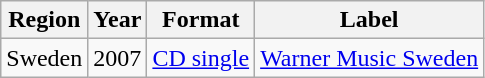<table class="wikitable plainrowheaders">
<tr>
<th>Region</th>
<th>Year</th>
<th>Format</th>
<th>Label</th>
</tr>
<tr>
<td>Sweden</td>
<td>2007</td>
<td><a href='#'>CD single</a></td>
<td><a href='#'>Warner Music Sweden</a></td>
</tr>
</table>
